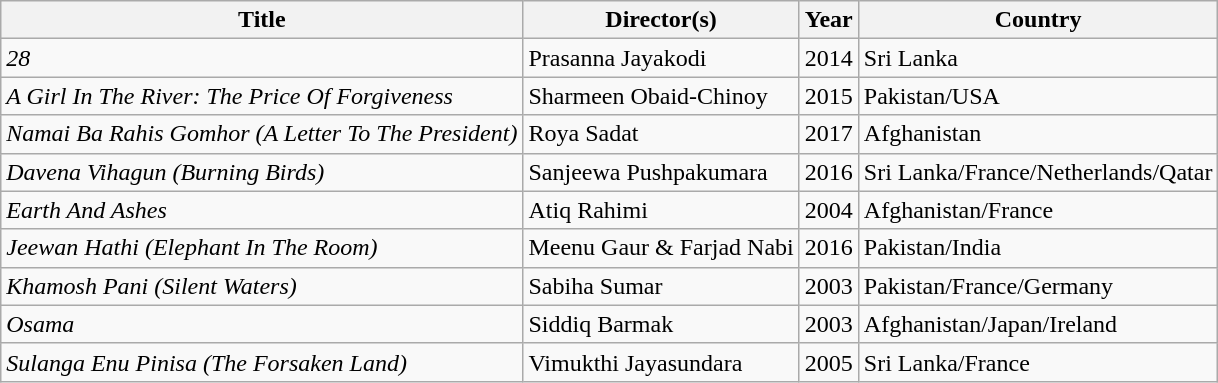<table class="wikitable sortable">
<tr>
<th>Title</th>
<th>Director(s)</th>
<th>Year</th>
<th>Country</th>
</tr>
<tr>
<td><em>28</em></td>
<td>Prasanna Jayakodi</td>
<td>2014</td>
<td>Sri Lanka</td>
</tr>
<tr>
<td><em>A Girl In The River: The Price Of Forgiveness</em></td>
<td>Sharmeen Obaid-Chinoy</td>
<td>2015</td>
<td>Pakistan/USA</td>
</tr>
<tr>
<td><em>Namai Ba Rahis Gomhor (A Letter To The President)</em></td>
<td>Roya Sadat</td>
<td>2017</td>
<td>Afghanistan</td>
</tr>
<tr>
<td><em>Davena Vihagun (Burning Birds)</em></td>
<td>Sanjeewa Pushpakumara</td>
<td>2016</td>
<td>Sri Lanka/France/Netherlands/Qatar</td>
</tr>
<tr>
<td><em>Earth And Ashes</em></td>
<td>Atiq Rahimi</td>
<td>2004</td>
<td>Afghanistan/France</td>
</tr>
<tr>
<td><em>Jeewan Hathi (Elephant In The Room)</em></td>
<td>Meenu Gaur & Farjad Nabi</td>
<td>2016</td>
<td>Pakistan/India</td>
</tr>
<tr>
<td><em>Khamosh Pani (Silent Waters)</em></td>
<td>Sabiha Sumar</td>
<td>2003</td>
<td>Pakistan/France/Germany</td>
</tr>
<tr>
<td><em>Osama</em></td>
<td>Siddiq Barmak</td>
<td>2003</td>
<td>Afghanistan/Japan/Ireland</td>
</tr>
<tr>
<td><em>Sulanga Enu Pinisa (The Forsaken Land)</em></td>
<td>Vimukthi Jayasundara</td>
<td>2005</td>
<td>Sri Lanka/France</td>
</tr>
</table>
